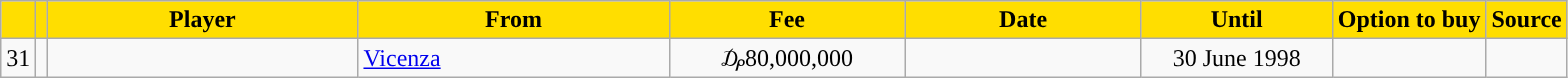<table class="wikitable sortable">
<tr>
<th style="background:#FFDE00"></th>
<th style="background:#FFDE00"></th>
<th width=200 style="background:#FFDE00">Player</th>
<th width=200 style="background:#FFDE00">From</th>
<th width=150 style="background:#FFDE00">Fee</th>
<th width=150 style="background:#FFDE00">Date</th>
<th width=120 style="background:#FFDE00">Until</th>
<th style="background:#FFDE00">Option to buy</th>
<th style="background:#FFDE00">Source</th>
</tr>
<tr>
<td align=center>31</td>
<td align=center></td>
<td></td>
<td> <a href='#'>Vicenza</a></td>
<td align=center>₯80,000,000</td>
<td align=center></td>
<td align=center>30 June 1998</td>
<td align=center></td>
<td align=center></td>
</tr>
</table>
